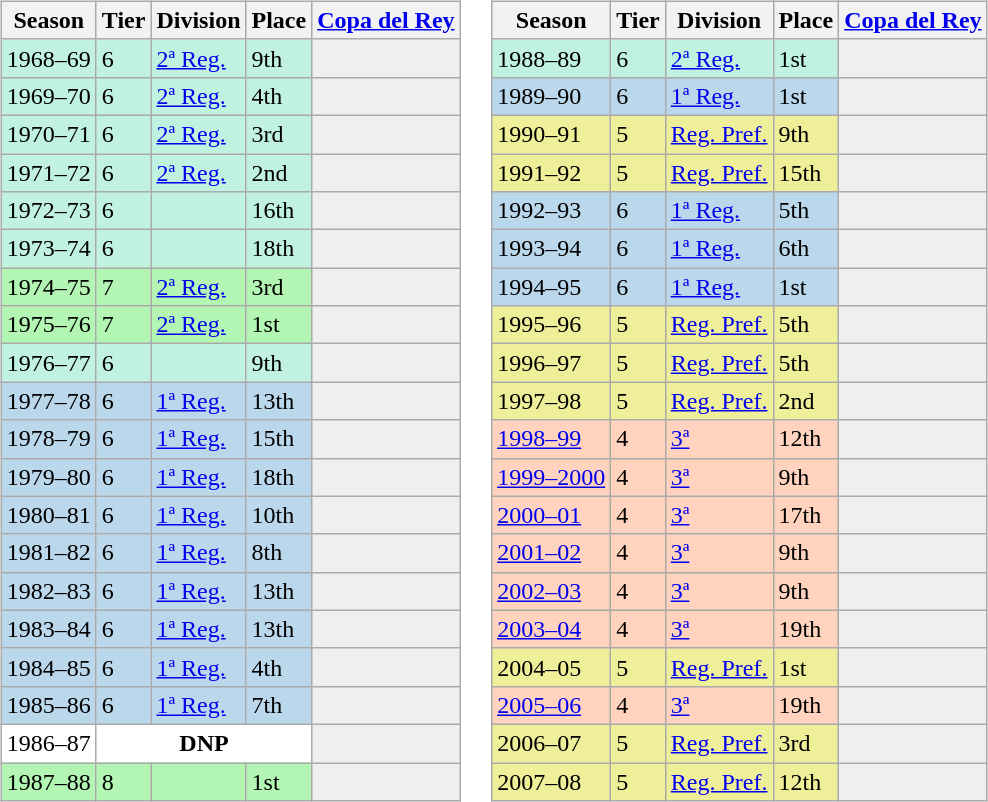<table>
<tr>
<td valign="top" width=0%><br><table class="wikitable">
<tr style="background:#f0f6fa;">
<th>Season</th>
<th>Tier</th>
<th>Division</th>
<th>Place</th>
<th><a href='#'>Copa del Rey</a></th>
</tr>
<tr>
<td style="background:#C0F2DF;">1968–69</td>
<td style="background:#C0F2DF;">6</td>
<td style="background:#C0F2DF;"><a href='#'>2ª Reg.</a></td>
<td style="background:#C0F2DF;">9th</td>
<th style="background:#efefef;"></th>
</tr>
<tr>
<td style="background:#C0F2DF;">1969–70</td>
<td style="background:#C0F2DF;">6</td>
<td style="background:#C0F2DF;"><a href='#'>2ª Reg.</a></td>
<td style="background:#C0F2DF;">4th</td>
<th style="background:#efefef;"></th>
</tr>
<tr>
<td style="background:#C0F2DF;">1970–71</td>
<td style="background:#C0F2DF;">6</td>
<td style="background:#C0F2DF;"><a href='#'>2ª Reg.</a></td>
<td style="background:#C0F2DF;">3rd</td>
<th style="background:#efefef;"></th>
</tr>
<tr>
<td style="background:#C0F2DF;">1971–72</td>
<td style="background:#C0F2DF;">6</td>
<td style="background:#C0F2DF;"><a href='#'>2ª Reg.</a></td>
<td style="background:#C0F2DF;">2nd</td>
<th style="background:#efefef;"></th>
</tr>
<tr>
<td style="background:#C0F2DF;">1972–73</td>
<td style="background:#C0F2DF;">6</td>
<td style="background:#C0F2DF;"></td>
<td style="background:#C0F2DF;">16th</td>
<th style="background:#efefef;"></th>
</tr>
<tr>
<td style="background:#C0F2DF;">1973–74</td>
<td style="background:#C0F2DF;">6</td>
<td style="background:#C0F2DF;"></td>
<td style="background:#C0F2DF;">18th</td>
<th style="background:#efefef;"></th>
</tr>
<tr>
<td style="background:#B3F5B3;">1974–75</td>
<td style="background:#B3F5B3;">7</td>
<td style="background:#B3F5B3;"><a href='#'>2ª Reg.</a></td>
<td style="background:#B3F5B3;">3rd</td>
<th style="background:#efefef;"></th>
</tr>
<tr>
<td style="background:#B3F5B3;">1975–76</td>
<td style="background:#B3F5B3;">7</td>
<td style="background:#B3F5B3;"><a href='#'>2ª Reg.</a></td>
<td style="background:#B3F5B3;">1st</td>
<th style="background:#efefef;"></th>
</tr>
<tr>
<td style="background:#C0F2DF;">1976–77</td>
<td style="background:#C0F2DF;">6</td>
<td style="background:#C0F2DF;"></td>
<td style="background:#C0F2DF;">9th</td>
<th style="background:#efefef;"></th>
</tr>
<tr>
<td style="background:#BBD7EC;">1977–78</td>
<td style="background:#BBD7EC;">6</td>
<td style="background:#BBD7EC;"><a href='#'>1ª Reg.</a></td>
<td style="background:#BBD7EC;">13th</td>
<th style="background:#efefef;"></th>
</tr>
<tr>
<td style="background:#BBD7EC;">1978–79</td>
<td style="background:#BBD7EC;">6</td>
<td style="background:#BBD7EC;"><a href='#'>1ª Reg.</a></td>
<td style="background:#BBD7EC;">15th</td>
<th style="background:#efefef;"></th>
</tr>
<tr>
<td style="background:#BBD7EC;">1979–80</td>
<td style="background:#BBD7EC;">6</td>
<td style="background:#BBD7EC;"><a href='#'>1ª Reg.</a></td>
<td style="background:#BBD7EC;">18th</td>
<th style="background:#efefef;"></th>
</tr>
<tr>
<td style="background:#BBD7EC;">1980–81</td>
<td style="background:#BBD7EC;">6</td>
<td style="background:#BBD7EC;"><a href='#'>1ª Reg.</a></td>
<td style="background:#BBD7EC;">10th</td>
<th style="background:#efefef;"></th>
</tr>
<tr>
<td style="background:#BBD7EC;">1981–82</td>
<td style="background:#BBD7EC;">6</td>
<td style="background:#BBD7EC;"><a href='#'>1ª Reg.</a></td>
<td style="background:#BBD7EC;">8th</td>
<th style="background:#efefef;"></th>
</tr>
<tr>
<td style="background:#BBD7EC;">1982–83</td>
<td style="background:#BBD7EC;">6</td>
<td style="background:#BBD7EC;"><a href='#'>1ª Reg.</a></td>
<td style="background:#BBD7EC;">13th</td>
<th style="background:#efefef;"></th>
</tr>
<tr>
<td style="background:#BBD7EC;">1983–84</td>
<td style="background:#BBD7EC;">6</td>
<td style="background:#BBD7EC;"><a href='#'>1ª Reg.</a></td>
<td style="background:#BBD7EC;">13th</td>
<th style="background:#efefef;"></th>
</tr>
<tr>
<td style="background:#BBD7EC;">1984–85</td>
<td style="background:#BBD7EC;">6</td>
<td style="background:#BBD7EC;"><a href='#'>1ª Reg.</a></td>
<td style="background:#BBD7EC;">4th</td>
<th style="background:#efefef;"></th>
</tr>
<tr>
<td style="background:#BBD7EC;">1985–86</td>
<td style="background:#BBD7EC;">6</td>
<td style="background:#BBD7EC;"><a href='#'>1ª Reg.</a></td>
<td style="background:#BBD7EC;">7th</td>
<th style="background:#efefef;"></th>
</tr>
<tr>
<td style="background:#FFFFFF;">1986–87</td>
<th style="background:#FFFFFF;" colspan="3">DNP</th>
<th style="background:#efefef;"></th>
</tr>
<tr>
<td style="background:#B3F5B3;">1987–88</td>
<td style="background:#B3F5B3;">8</td>
<td style="background:#B3F5B3;"></td>
<td style="background:#B3F5B3;">1st</td>
<th style="background:#efefef;"></th>
</tr>
</table>
</td>
<td valign="top" width=0%><br><table class="wikitable">
<tr style="background:#f0f6fa;">
<th>Season</th>
<th>Tier</th>
<th>Division</th>
<th>Place</th>
<th><a href='#'>Copa del Rey</a></th>
</tr>
<tr>
<td style="background:#C0F2DF;">1988–89</td>
<td style="background:#C0F2DF;">6</td>
<td style="background:#C0F2DF;"><a href='#'>2ª Reg.</a></td>
<td style="background:#C0F2DF;">1st</td>
<th style="background:#efefef;"></th>
</tr>
<tr>
<td style="background:#BBD7EC;">1989–90</td>
<td style="background:#BBD7EC;">6</td>
<td style="background:#BBD7EC;"><a href='#'>1ª Reg.</a></td>
<td style="background:#BBD7EC;">1st</td>
<th style="background:#efefef;"></th>
</tr>
<tr>
<td style="background:#EFEF99;">1990–91</td>
<td style="background:#EFEF99;">5</td>
<td style="background:#EFEF99;"><a href='#'>Reg. Pref.</a></td>
<td style="background:#EFEF99;">9th</td>
<td style="background:#efefef;"></td>
</tr>
<tr>
<td style="background:#EFEF99;">1991–92</td>
<td style="background:#EFEF99;">5</td>
<td style="background:#EFEF99;"><a href='#'>Reg. Pref.</a></td>
<td style="background:#EFEF99;">15th</td>
<td style="background:#efefef;"></td>
</tr>
<tr>
<td style="background:#BBD7EC;">1992–93</td>
<td style="background:#BBD7EC;">6</td>
<td style="background:#BBD7EC;"><a href='#'>1ª Reg.</a></td>
<td style="background:#BBD7EC;">5th</td>
<th style="background:#efefef;"></th>
</tr>
<tr>
<td style="background:#BBD7EC;">1993–94</td>
<td style="background:#BBD7EC;">6</td>
<td style="background:#BBD7EC;"><a href='#'>1ª Reg.</a></td>
<td style="background:#BBD7EC;">6th</td>
<th style="background:#efefef;"></th>
</tr>
<tr>
<td style="background:#BBD7EC;">1994–95</td>
<td style="background:#BBD7EC;">6</td>
<td style="background:#BBD7EC;"><a href='#'>1ª Reg.</a></td>
<td style="background:#BBD7EC;">1st</td>
<th style="background:#efefef;"></th>
</tr>
<tr>
<td style="background:#EFEF99;">1995–96</td>
<td style="background:#EFEF99;">5</td>
<td style="background:#EFEF99;"><a href='#'>Reg. Pref.</a></td>
<td style="background:#EFEF99;">5th</td>
<td style="background:#efefef;"></td>
</tr>
<tr>
<td style="background:#EFEF99;">1996–97</td>
<td style="background:#EFEF99;">5</td>
<td style="background:#EFEF99;"><a href='#'>Reg. Pref.</a></td>
<td style="background:#EFEF99;">5th</td>
<td style="background:#efefef;"></td>
</tr>
<tr>
<td style="background:#EFEF99;">1997–98</td>
<td style="background:#EFEF99;">5</td>
<td style="background:#EFEF99;"><a href='#'>Reg. Pref.</a></td>
<td style="background:#EFEF99;">2nd</td>
<td style="background:#efefef;"></td>
</tr>
<tr>
<td style="background:#FFD3BD;"><a href='#'>1998–99</a></td>
<td style="background:#FFD3BD;">4</td>
<td style="background:#FFD3BD;"><a href='#'>3ª</a></td>
<td style="background:#FFD3BD;">12th</td>
<th style="background:#efefef;"></th>
</tr>
<tr>
<td style="background:#FFD3BD;"><a href='#'>1999–2000</a></td>
<td style="background:#FFD3BD;">4</td>
<td style="background:#FFD3BD;"><a href='#'>3ª</a></td>
<td style="background:#FFD3BD;">9th</td>
<th style="background:#efefef;"></th>
</tr>
<tr>
<td style="background:#FFD3BD;"><a href='#'>2000–01</a></td>
<td style="background:#FFD3BD;">4</td>
<td style="background:#FFD3BD;"><a href='#'>3ª</a></td>
<td style="background:#FFD3BD;">17th</td>
<th style="background:#efefef;"></th>
</tr>
<tr>
<td style="background:#FFD3BD;"><a href='#'>2001–02</a></td>
<td style="background:#FFD3BD;">4</td>
<td style="background:#FFD3BD;"><a href='#'>3ª</a></td>
<td style="background:#FFD3BD;">9th</td>
<th style="background:#efefef;"></th>
</tr>
<tr>
<td style="background:#FFD3BD;"><a href='#'>2002–03</a></td>
<td style="background:#FFD3BD;">4</td>
<td style="background:#FFD3BD;"><a href='#'>3ª</a></td>
<td style="background:#FFD3BD;">9th</td>
<th style="background:#efefef;"></th>
</tr>
<tr>
<td style="background:#FFD3BD;"><a href='#'>2003–04</a></td>
<td style="background:#FFD3BD;">4</td>
<td style="background:#FFD3BD;"><a href='#'>3ª</a></td>
<td style="background:#FFD3BD;">19th</td>
<th style="background:#efefef;"></th>
</tr>
<tr>
<td style="background:#EFEF99;">2004–05</td>
<td style="background:#EFEF99;">5</td>
<td style="background:#EFEF99;"><a href='#'>Reg. Pref.</a></td>
<td style="background:#EFEF99;">1st</td>
<td style="background:#efefef;"></td>
</tr>
<tr>
<td style="background:#FFD3BD;"><a href='#'>2005–06</a></td>
<td style="background:#FFD3BD;">4</td>
<td style="background:#FFD3BD;"><a href='#'>3ª</a></td>
<td style="background:#FFD3BD;">19th</td>
<th style="background:#efefef;"></th>
</tr>
<tr>
<td style="background:#EFEF99;">2006–07</td>
<td style="background:#EFEF99;">5</td>
<td style="background:#EFEF99;"><a href='#'>Reg. Pref.</a></td>
<td style="background:#EFEF99;">3rd</td>
<td style="background:#efefef;"></td>
</tr>
<tr>
<td style="background:#EFEF99;">2007–08</td>
<td style="background:#EFEF99;">5</td>
<td style="background:#EFEF99;"><a href='#'>Reg. Pref.</a></td>
<td style="background:#EFEF99;">12th</td>
<td style="background:#efefef;"></td>
</tr>
</table>
</td>
</tr>
</table>
